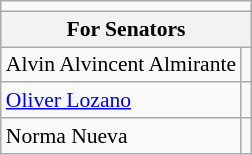<table class=wikitable style="font-size:90%">
<tr>
<td colspan=4 bgcolor=></td>
</tr>
<tr>
<th colspan=5>For Senators</th>
</tr>
<tr>
<td>Alvin Alvincent Almirante</td>
<td></td>
</tr>
<tr>
<td><a href='#'>Oliver Lozano</a></td>
<td></td>
</tr>
<tr>
<td>Norma Nueva</td>
<td></td>
</tr>
</table>
